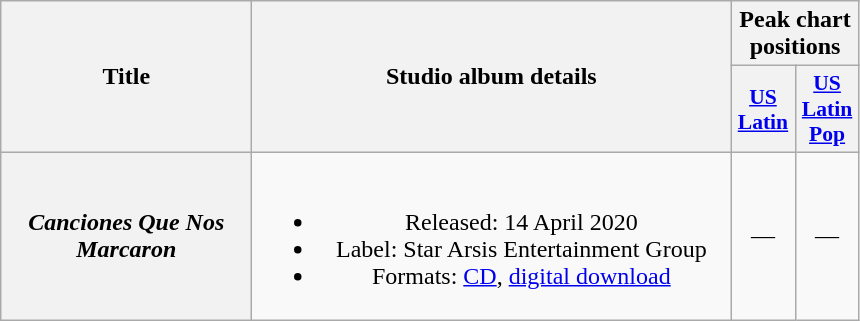<table class="wikitable plainrowheaders" style="text-align:center;">
<tr>
<th scope="col" rowspan="2" style="width:10em;">Title</th>
<th scope="col" rowspan="2" style="width:19.5em;">Studio album details</th>
<th scope="col" colspan="9">Peak chart positions</th>
</tr>
<tr>
<th scope="col" style="width:2.5em;font-size:90%;"><a href='#'>US<br>Latin</a><br></th>
<th scope="col" style="width:2.5em;font-size:90%;"><a href='#'>US<br>Latin Pop</a><br></th>
</tr>
<tr>
<th scope="row"><em>Canciones Que Nos Marcaron</em></th>
<td><br><ul><li>Released: 14 April 2020</li><li>Label: Star Arsis Entertainment Group</li><li>Formats: <a href='#'>CD</a>, <a href='#'>digital download</a></li></ul></td>
<td>—</td>
<td>—</td>
</tr>
</table>
